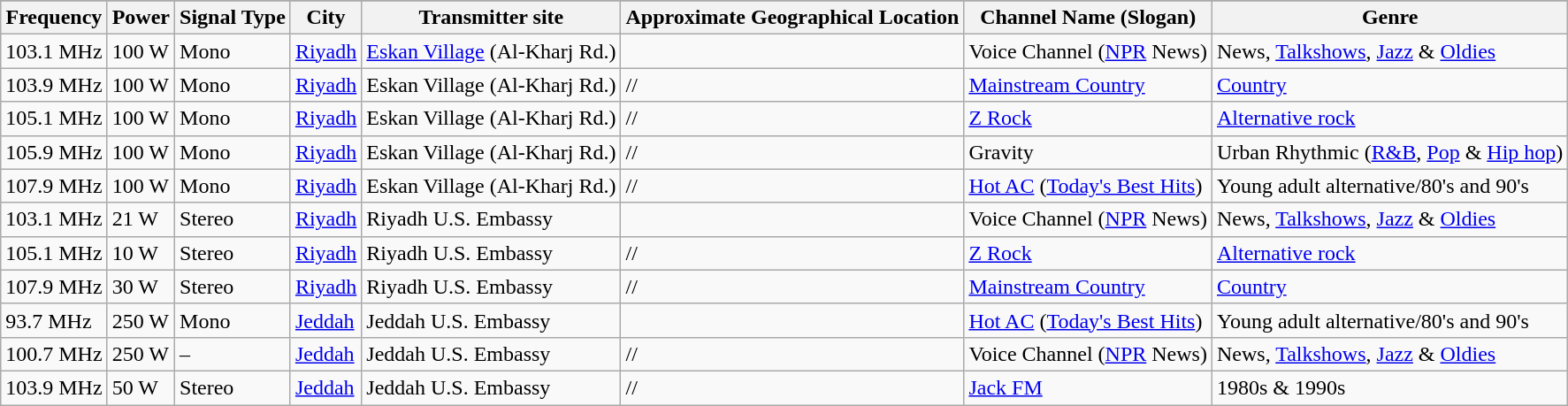<table class="wikitable sortable">
<tr>
</tr>
<tr>
<th>Frequency</th>
<th>Power</th>
<th>Signal Type</th>
<th>City</th>
<th>Transmitter site</th>
<th>Approximate Geographical Location</th>
<th>Channel Name (Slogan)</th>
<th>Genre</th>
</tr>
<tr>
<td>103.1 MHz</td>
<td>100 W</td>
<td>Mono</td>
<td><a href='#'>Riyadh</a></td>
<td><a href='#'>Eskan Village</a> (Al-Kharj Rd.)</td>
<td></td>
<td>Voice Channel (<a href='#'>NPR</a> News)</td>
<td>News, <a href='#'>Talkshows</a>, <a href='#'>Jazz</a> & <a href='#'>Oldies</a></td>
</tr>
<tr>
<td>103.9 MHz</td>
<td>100 W</td>
<td>Mono</td>
<td><a href='#'>Riyadh</a></td>
<td>Eskan Village (Al-Kharj Rd.)</td>
<td>//</td>
<td><a href='#'>Mainstream Country</a></td>
<td><a href='#'>Country</a></td>
</tr>
<tr>
<td>105.1 MHz</td>
<td>100 W</td>
<td>Mono</td>
<td><a href='#'>Riyadh</a></td>
<td>Eskan Village (Al-Kharj Rd.)</td>
<td>//</td>
<td><a href='#'>Z Rock</a></td>
<td><a href='#'>Alternative rock</a></td>
</tr>
<tr>
<td>105.9 MHz</td>
<td>100 W</td>
<td>Mono</td>
<td><a href='#'>Riyadh</a></td>
<td>Eskan Village (Al-Kharj Rd.)</td>
<td>//</td>
<td>Gravity</td>
<td>Urban Rhythmic (<a href='#'>R&B</a>, <a href='#'>Pop</a> & <a href='#'>Hip hop</a>)</td>
</tr>
<tr>
<td>107.9 MHz</td>
<td>100 W</td>
<td>Mono</td>
<td><a href='#'>Riyadh</a></td>
<td>Eskan Village (Al-Kharj Rd.)</td>
<td>//</td>
<td><a href='#'>Hot AC</a> (<a href='#'>Today's Best Hits</a>)</td>
<td>Young adult alternative/80's and 90's</td>
</tr>
<tr>
<td>103.1 MHz</td>
<td>21 W</td>
<td>Stereo</td>
<td><a href='#'>Riyadh</a></td>
<td>Riyadh U.S. Embassy</td>
<td></td>
<td>Voice Channel (<a href='#'>NPR</a> News)</td>
<td>News, <a href='#'>Talkshows</a>, <a href='#'>Jazz</a> & <a href='#'>Oldies</a></td>
</tr>
<tr>
<td>105.1 MHz</td>
<td>10 W</td>
<td>Stereo</td>
<td><a href='#'>Riyadh</a></td>
<td>Riyadh U.S. Embassy</td>
<td>//</td>
<td><a href='#'>Z Rock</a></td>
<td><a href='#'>Alternative rock</a></td>
</tr>
<tr>
<td>107.9 MHz</td>
<td>30 W</td>
<td>Stereo</td>
<td><a href='#'>Riyadh</a></td>
<td>Riyadh U.S. Embassy</td>
<td>//</td>
<td><a href='#'>Mainstream Country</a></td>
<td><a href='#'>Country</a></td>
</tr>
<tr>
<td>93.7 MHz</td>
<td>250 W</td>
<td>Mono</td>
<td><a href='#'>Jeddah</a></td>
<td>Jeddah U.S. Embassy</td>
<td></td>
<td><a href='#'>Hot AC</a> (<a href='#'>Today's Best Hits</a>)</td>
<td>Young adult alternative/80's and 90's</td>
</tr>
<tr>
<td>100.7 MHz</td>
<td>250 W</td>
<td>–</td>
<td><a href='#'>Jeddah</a></td>
<td>Jeddah U.S. Embassy</td>
<td>//</td>
<td>Voice Channel (<a href='#'>NPR</a> News)</td>
<td>News, <a href='#'>Talkshows</a>, <a href='#'>Jazz</a> & <a href='#'>Oldies</a></td>
</tr>
<tr>
<td>103.9 MHz</td>
<td>50 W</td>
<td>Stereo</td>
<td><a href='#'>Jeddah</a></td>
<td>Jeddah U.S. Embassy</td>
<td>//</td>
<td><a href='#'>Jack FM</a></td>
<td>1980s & 1990s</td>
</tr>
</table>
